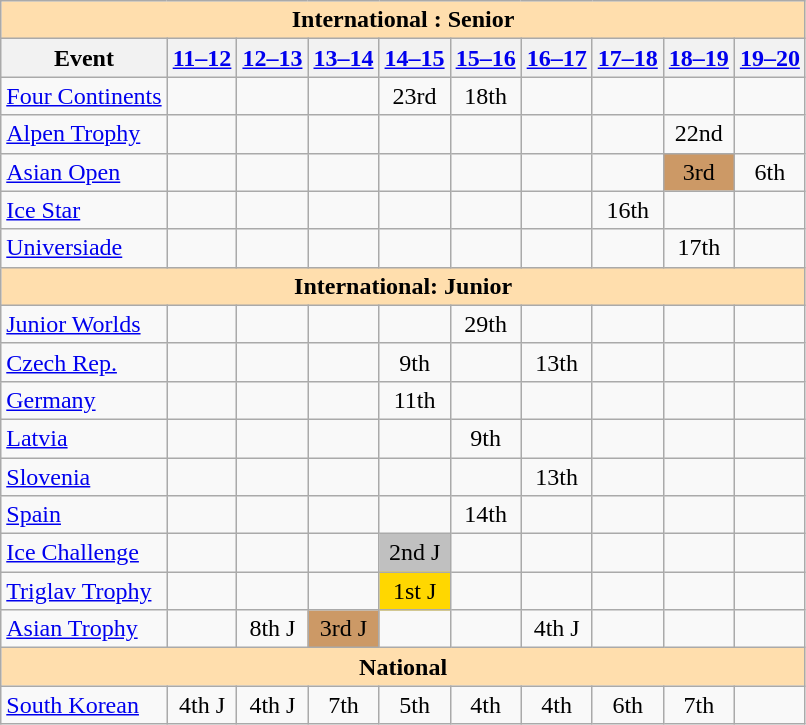<table class="wikitable" style="text-align:center">
<tr>
<th colspan="10" style="background-color: #ffdead; " align="center">International : Senior</th>
</tr>
<tr>
<th>Event</th>
<th><a href='#'>11–12</a></th>
<th><a href='#'>12–13</a></th>
<th><a href='#'>13–14</a></th>
<th><a href='#'>14–15</a></th>
<th><a href='#'>15–16</a></th>
<th><a href='#'>16–17</a></th>
<th><a href='#'>17–18</a></th>
<th><a href='#'>18–19</a></th>
<th><a href='#'>19–20</a></th>
</tr>
<tr>
<td align=left><a href='#'>Four Continents</a></td>
<td></td>
<td></td>
<td></td>
<td>23rd</td>
<td>18th</td>
<td></td>
<td></td>
<td></td>
<td></td>
</tr>
<tr>
<td align=left> <a href='#'>Alpen Trophy</a></td>
<td></td>
<td></td>
<td></td>
<td></td>
<td></td>
<td></td>
<td></td>
<td>22nd</td>
<td></td>
</tr>
<tr>
<td align=left> <a href='#'>Asian Open</a></td>
<td></td>
<td></td>
<td></td>
<td></td>
<td></td>
<td></td>
<td></td>
<td bgcolor=cc9966>3rd</td>
<td>6th</td>
</tr>
<tr>
<td align=left> <a href='#'>Ice Star</a></td>
<td></td>
<td></td>
<td></td>
<td></td>
<td></td>
<td></td>
<td>16th</td>
<td></td>
<td></td>
</tr>
<tr>
<td align=left><a href='#'>Universiade</a></td>
<td></td>
<td></td>
<td></td>
<td></td>
<td></td>
<td></td>
<td></td>
<td>17th</td>
<td></td>
</tr>
<tr>
<th colspan="10" style="background-color: #ffdead; " align="center">International: Junior</th>
</tr>
<tr>
<td align=left><a href='#'>Junior Worlds</a></td>
<td></td>
<td></td>
<td></td>
<td></td>
<td>29th</td>
<td></td>
<td></td>
<td></td>
<td></td>
</tr>
<tr>
<td align=left> <a href='#'>Czech Rep.</a></td>
<td></td>
<td></td>
<td></td>
<td>9th</td>
<td></td>
<td>13th</td>
<td></td>
<td></td>
<td></td>
</tr>
<tr>
<td align=left> <a href='#'>Germany</a></td>
<td></td>
<td></td>
<td></td>
<td>11th</td>
<td></td>
<td></td>
<td></td>
<td></td>
<td></td>
</tr>
<tr>
<td align=left> <a href='#'>Latvia</a></td>
<td></td>
<td></td>
<td></td>
<td></td>
<td>9th</td>
<td></td>
<td></td>
<td></td>
<td></td>
</tr>
<tr>
<td align=left> <a href='#'>Slovenia</a></td>
<td></td>
<td></td>
<td></td>
<td></td>
<td></td>
<td>13th</td>
<td></td>
<td></td>
<td></td>
</tr>
<tr>
<td align=left> <a href='#'>Spain</a></td>
<td></td>
<td></td>
<td></td>
<td></td>
<td>14th</td>
<td></td>
<td></td>
<td></td>
<td></td>
</tr>
<tr>
<td align=left><a href='#'>Ice Challenge</a></td>
<td></td>
<td></td>
<td></td>
<td bgcolor=silver>2nd J</td>
<td></td>
<td></td>
<td></td>
<td></td>
<td></td>
</tr>
<tr>
<td align=left><a href='#'>Triglav Trophy</a></td>
<td></td>
<td></td>
<td></td>
<td bgcolor=gold>1st J</td>
<td></td>
<td></td>
<td></td>
<td></td>
<td></td>
</tr>
<tr>
<td align=left><a href='#'>Asian Trophy</a></td>
<td></td>
<td>8th J</td>
<td bgcolor=cc9966>3rd J</td>
<td></td>
<td></td>
<td>4th J</td>
<td></td>
<td></td>
<td></td>
</tr>
<tr>
<th colspan="10" style="background-color: #ffdead; " align="center">National</th>
</tr>
<tr>
<td align=left><a href='#'>South Korean</a></td>
<td>4th J</td>
<td>4th J</td>
<td>7th</td>
<td>5th</td>
<td>4th</td>
<td>4th</td>
<td>6th</td>
<td>7th</td>
<td></td>
</tr>
</table>
